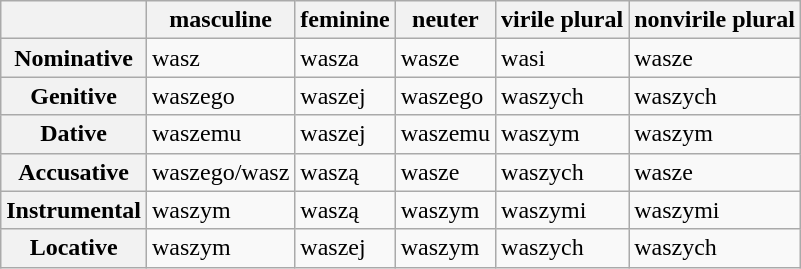<table class="wikitable mw-collapsible mw-collapsed">
<tr>
<th></th>
<th>masculine</th>
<th>feminine</th>
<th>neuter</th>
<th>virile plural</th>
<th>nonvirile plural</th>
</tr>
<tr>
<th>Nominative</th>
<td>wasz</td>
<td>wasza</td>
<td>wasze</td>
<td>wasi</td>
<td>wasze</td>
</tr>
<tr>
<th>Genitive</th>
<td>waszego</td>
<td>waszej</td>
<td>waszego</td>
<td>waszych</td>
<td>waszych</td>
</tr>
<tr>
<th>Dative</th>
<td>waszemu</td>
<td>waszej</td>
<td>waszemu</td>
<td>waszym</td>
<td>waszym</td>
</tr>
<tr>
<th>Accusative</th>
<td>waszego/wasz</td>
<td>waszą</td>
<td>wasze</td>
<td>waszych</td>
<td>wasze</td>
</tr>
<tr>
<th>Instrumental</th>
<td>waszym</td>
<td>waszą</td>
<td>waszym</td>
<td>waszymi</td>
<td>waszymi</td>
</tr>
<tr>
<th>Locative</th>
<td>waszym</td>
<td>waszej</td>
<td>waszym</td>
<td>waszych</td>
<td>waszych</td>
</tr>
</table>
